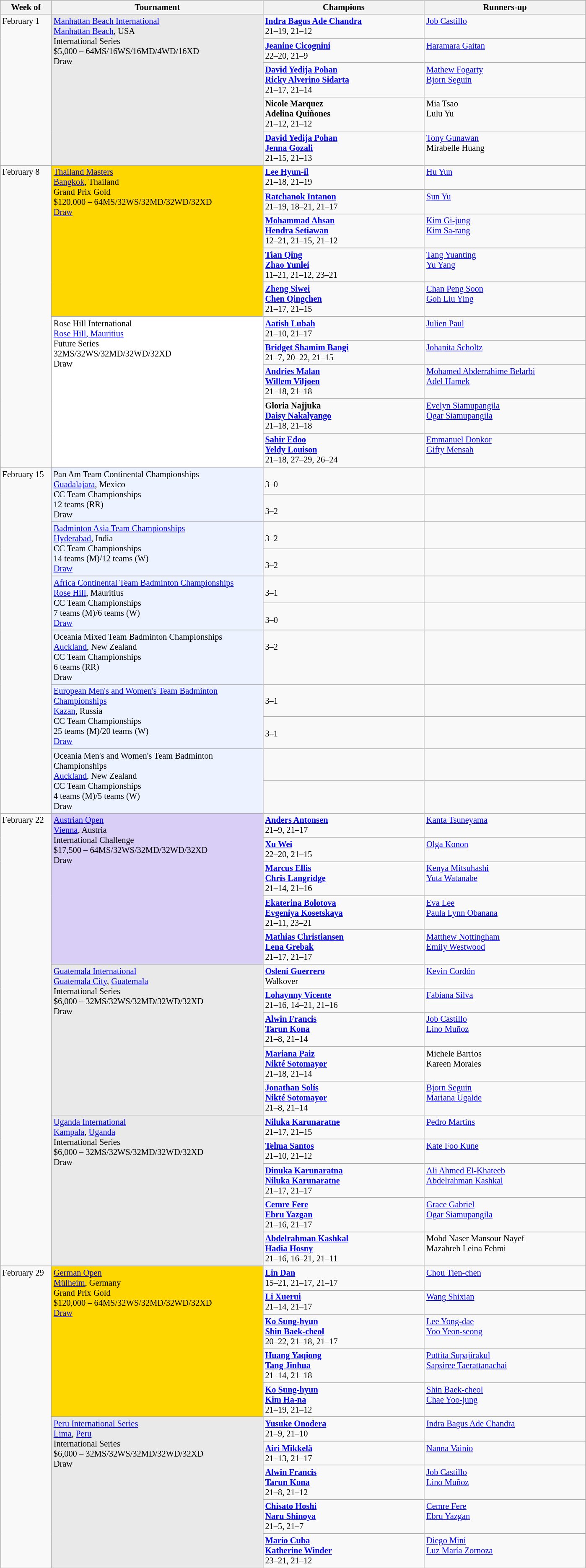<table class=wikitable style=font-size:85%>
<tr>
<th width=75>Week of</th>
<th width=330>Tournament</th>
<th width=250>Champions</th>
<th width=250>Runners-up</th>
</tr>
<tr valign=top>
<td rowspan=5>February 1</td>
<td style="background:#E9E9E9;" rowspan="5"><a href='#'>Manhattan Beach International</a><br><a href='#'>Manhattan Beach</a>, USA<br>International Series<br>$5,000 – 64MS/16WS/16MD/4WD/16XD<br>Draw</td>
<td> <strong><a href='#'>Indra Bagus Ade Chandra</a></strong> <br>21–19, 21–12</td>
<td> <a href='#'>Job Castillo</a></td>
</tr>
<tr valign=top>
<td> <strong><a href='#'>Jeanine Cicognini</a></strong> <br> 22–20, 21–9</td>
<td> <a href='#'>Haramara Gaitan</a></td>
</tr>
<tr valign=top>
<td> <strong><a href='#'>David Yedija Pohan</a><br> <a href='#'>Ricky Alverino Sidarta</a></strong> <br>21–17, 21–14</td>
<td> <a href='#'>Mathew Fogarty</a> <br>  <a href='#'>Bjorn Seguin</a></td>
</tr>
<tr valign=top>
<td> <strong>Nicole Marquez<br> Adelina Quiñones</strong> <br>21–12, 21–12</td>
<td> Mia Tsao <br>  Lulu Yu</td>
</tr>
<tr valign=top>
<td> <strong><a href='#'>David Yedija Pohan</a><br> <a href='#'>Jenna Gozali</a></strong> <br>21–15, 21–13</td>
<td> <a href='#'>Tony Gunawan</a> <br>  Mirabelle Huang</td>
</tr>
<tr valign=top>
<td rowspan=10>February 8</td>
<td style="background:gold;" rowspan="5"><a href='#'>Thailand Masters</a><br><a href='#'>Bangkok</a>, Thailand<br>Grand Prix Gold<br>$120,000 – 64MS/32WS/32MD/32WD/32XD<br><a href='#'>Draw</a></td>
<td> <strong><a href='#'>Lee Hyun-il</a></strong><br>21–18, 21–19</td>
<td> <a href='#'>Hu Yun</a></td>
</tr>
<tr valign=top>
<td> <strong><a href='#'>Ratchanok Intanon</a></strong><br>21–19, 18–21, 21–17</td>
<td> <a href='#'>Sun Yu</a></td>
</tr>
<tr valign=top>
<td><strong> <a href='#'>Mohammad Ahsan</a><br> <a href='#'>Hendra Setiawan</a></strong><br>12–21, 21–15, 21–12</td>
<td> <a href='#'>Kim Gi-jung</a><br> <a href='#'>Kim Sa-rang</a></td>
</tr>
<tr valign=top>
<td><strong> <a href='#'>Tian Qing</a><br> <a href='#'>Zhao Yunlei</a></strong><br>11–21, 21–12, 23–21</td>
<td> <a href='#'>Tang Yuanting</a><br> <a href='#'>Yu Yang</a></td>
</tr>
<tr valign=top>
<td><strong> <a href='#'>Zheng Siwei</a><br> <a href='#'>Chen Qingchen</a></strong><br>21–17, 21–15</td>
<td> <a href='#'>Chan Peng Soon</a><br> <a href='#'>Goh Liu Ying</a></td>
</tr>
<tr valign=top>
<td style="background:#fff;" rowspan="5">Rose Hill International<br> <a href='#'>Rose Hill, Mauritius</a><br>Future Series<br>32MS/32WS/32MD/32WD/32XD<br>Draw</td>
<td> <strong><a href='#'>Aatish Lubah</a></strong><br>21–10, 21–17</td>
<td> <a href='#'>Julien Paul</a></td>
</tr>
<tr valign=top>
<td> <strong><a href='#'>Bridget Shamim Bangi</a></strong><br>21–7, 20–22, 21–15</td>
<td> <a href='#'>Johanita Scholtz</a></td>
</tr>
<tr valign=top>
<td><strong> <a href='#'>Andries Malan</a><br> <a href='#'>Willem Viljoen</a></strong><br>21–18, 21–18</td>
<td> <a href='#'>Mohamed Abderrahime Belarbi</a><br> <a href='#'>Adel Hamek</a></td>
</tr>
<tr valign=top>
<td><strong> Gloria Najjuka<br> <a href='#'>Daisy Nakalyango</a></strong><br>21–18, 21–18</td>
<td> <a href='#'>Evelyn Siamupangila</a><br> <a href='#'>Ogar Siamupangila</a></td>
</tr>
<tr valign=top>
<td><strong> <a href='#'>Sahir Edoo</a><br> <a href='#'>Yeldy Louison</a></strong><br>21–18, 27–29, 26–24</td>
<td> <a href='#'>Emmanuel Donkor</a><br> <a href='#'>Gifty Mensah</a></td>
</tr>
<tr valign=top>
<td rowspan=11>February 15</td>
<td style="background:#ECF2FF;" rowspan="2">Pan Am Team Continental Championships<br><a href='#'>Guadalajara</a>, Mexico<br>CC Team Championships<br>12 teams (RR)<br>Draw</td>
<td><br>3–0</td>
<td></td>
</tr>
<tr valign=top>
<td><br>3–2</td>
<td></td>
</tr>
<tr valign=top>
<td style="background:#ECF2FF;" rowspan="2"><a href='#'>Badminton Asia Team Championships</a><br><a href='#'>Hyderabad</a>, India<br>CC Team Championships<br>14 teams (M)/12 teams (W)<br><a href='#'>Draw</a></td>
<td><br>3–2</td>
<td></td>
</tr>
<tr valign=top>
<td><br>3–2</td>
<td></td>
</tr>
<tr valign=top>
<td style="background:#ECF2FF;" rowspan="2"><a href='#'>Africa Continental Team Badminton Championships</a><br><a href='#'>Rose Hill</a>, Mauritius<br>CC Team Championships<br>7 teams (M)/6 teams (W)<br><a href='#'>Draw</a></td>
<td><br>3–1</td>
<td></td>
</tr>
<tr valign=top>
<td><br>3–0</td>
<td></td>
</tr>
<tr valign=top>
<td style="background:#ECF2FF;">Oceania Mixed Team Badminton Championships<br><a href='#'>Auckland</a>, New Zealand<br>CC Team Championships<br>6 teams (RR)<br>Draw</td>
<td><br>3–2</td>
<td></td>
</tr>
<tr valign=top>
<td style="background:#ECF2FF;" rowspan="2"><a href='#'>European Men's and Women's Team Badminton Championships</a><br><a href='#'>Kazan</a>, Russia<br>CC Team Championships<br>25 teams (M)/20 teams (W)<br><a href='#'>Draw</a></td>
<td><br>3–1</td>
<td></td>
</tr>
<tr valign=top>
<td><br>3–1</td>
<td></td>
</tr>
<tr valign=top>
<td style="background:#ECF2FF;" rowspan="2">Oceania Men's and Women's Team Badminton Championships<br><a href='#'>Auckland</a>, New Zealand<br>CC Team Championships<br>4 teams (M)/5 teams (W)<br>Draw</td>
<td></td>
<td></td>
</tr>
<tr valign=top>
<td></td>
<td></td>
</tr>
<tr valign=top>
<td rowspan=15>February 22</td>
<td style="background:#D8CEF6;" rowspan="5"><a href='#'>Austrian Open</a><br><a href='#'>Vienna</a>, Austria<br>International Challenge<br>$17,500 – 64MS/32WS/32MD/32WD/32XD<br>Draw</td>
<td> <strong><a href='#'>Anders Antonsen</a></strong><br> 21–9, 21–17</td>
<td> <a href='#'>Kanta Tsuneyama</a></td>
</tr>
<tr valign=top>
<td> <strong><a href='#'>Xu Wei</a></strong><br> 22–20, 21–15</td>
<td> <a href='#'>Olga Konon</a></td>
</tr>
<tr valign=top>
<td><strong> <a href='#'>Marcus Ellis</a><br>  <a href='#'>Chris Langridge</a></strong><br> 21–14, 21–16</td>
<td> <a href='#'>Kenya Mitsuhashi</a><br>  <a href='#'>Yuta Watanabe</a></td>
</tr>
<tr valign=top>
<td><strong> <a href='#'>Ekaterina Bolotova</a><br>  <a href='#'>Evgeniya Kosetskaya</a></strong><br> 21–11, 23–21</td>
<td> <a href='#'>Eva Lee</a><br>  <a href='#'>Paula Lynn Obanana</a></td>
</tr>
<tr valign=top>
<td><strong> <a href='#'>Mathias Christiansen</a><br>  <a href='#'>Lena Grebak</a></strong><br> 21–17, 21–17</td>
<td> <a href='#'>Matthew Nottingham</a><br>  <a href='#'>Emily Westwood</a></td>
</tr>
<tr valign=top>
<td style="background:#E9E9E9;" rowspan="5"><a href='#'>Guatemala International</a><br> <a href='#'>Guatemala City</a>, <a href='#'>Guatemala</a><br>International Series<br>$6,000 – 32MS/32WS/32MD/32WD/32XD<br>Draw</td>
<td> <strong><a href='#'>Osleni Guerrero</a></strong><br> Walkover</td>
<td> <a href='#'>Kevin Cordón</a></td>
</tr>
<tr valign=top>
<td> <strong><a href='#'>Lohaynny Vicente</a></strong><br> 21–16, 14–21, 21–16</td>
<td> <a href='#'>Fabiana Silva</a></td>
</tr>
<tr valign=top>
<td><strong> <a href='#'>Alwin Francis</a><br>  <a href='#'>Tarun Kona</a></strong><br> 21–8, 21–14</td>
<td> <a href='#'>Job Castillo</a><br>  <a href='#'>Lino Muñoz</a></td>
</tr>
<tr valign=top>
<td><strong> <a href='#'>Mariana Paiz</a><br>  <a href='#'>Nikté Sotomayor</a></strong><br> 21–18, 21–14</td>
<td> Michele Barrios<br>  Kareen Morales</td>
</tr>
<tr valign=top>
<td><strong> <a href='#'>Jonathan Solís</a><br>  <a href='#'>Nikté Sotomayor</a></strong><br> 21–8, 21–14</td>
<td> <a href='#'>Bjorn Seguin</a><br>  <a href='#'>Mariana Ugalde</a></td>
</tr>
<tr valign=top>
<td style="background:#E9E9E9;" rowspan="5"><a href='#'>Uganda International</a><br> <a href='#'>Kampala</a>, <a href='#'>Uganda</a><br>International Series<br>$6,000 – 32MS/32WS/32MD/32WD/32XD<br>Draw</td>
<td> <strong><a href='#'>Niluka Karunaratne</a></strong><br> 21–17, 21–15</td>
<td> <a href='#'>Pedro Martins</a></td>
</tr>
<tr valign=top>
<td> <strong><a href='#'>Telma Santos</a></strong><br> 21–10, 21–12</td>
<td> <a href='#'>Kate Foo Kune</a></td>
</tr>
<tr valign=top>
<td><strong> <a href='#'>Dinuka Karunaratna</a><br>  <a href='#'>Niluka Karunaratne</a></strong><br> 21–17, 21–17</td>
<td> <a href='#'>Ali Ahmed El-Khateeb</a><br>  <a href='#'>Abdelrahman Kashkal</a></td>
</tr>
<tr valign=top>
<td><strong>  <a href='#'>Cemre Fere</a><br>  <a href='#'>Ebru Yazgan</a></strong><br> 21–16, 21–17</td>
<td> <a href='#'>Grace Gabriel</a><br>  <a href='#'>Ogar Siamupangila</a></td>
</tr>
<tr valign=top>
<td><strong> <a href='#'>Abdelrahman Kashkal</a><br>  <a href='#'>Hadia Hosny</a></strong><br> 21–16, 16–21, 21–11</td>
<td> Mohd Naser Mansour Nayef<br>  Mazahreh Leina Fehmi</td>
</tr>
<tr valign=top>
<td rowspan=10>February 29</td>
<td style="background:gold;" rowspan="5"><a href='#'>German Open</a><br><a href='#'>Mülheim</a>, Germany<br>Grand Prix Gold<br>$120,000 – 64MS/32WS/32MD/32WD/32XD<br><a href='#'>Draw</a></td>
<td> <strong><a href='#'>Lin Dan</a></strong><br>15–21, 21–17, 21–17</td>
<td> <a href='#'>Chou Tien-chen</a></td>
</tr>
<tr valign=top>
<td> <strong><a href='#'>Li Xuerui</a></strong><br>21–14, 21–17</td>
<td> <a href='#'>Wang Shixian</a></td>
</tr>
<tr valign=top>
<td><strong> <a href='#'>Ko Sung-hyun</a><br> <a href='#'>Shin Baek-cheol</a></strong><br>20–22, 21–18, 21–17</td>
<td> <a href='#'>Lee Yong-dae</a><br> <a href='#'>Yoo Yeon-seong</a></td>
</tr>
<tr valign=top>
<td><strong> <a href='#'>Huang Yaqiong</a><br> <a href='#'>Tang Jinhua</a></strong><br>21–14, 21–18</td>
<td> <a href='#'>Puttita Supajirakul</a> <br> <a href='#'>Sapsiree Taerattanachai</a></td>
</tr>
<tr valign=top>
<td><strong> <a href='#'>Ko Sung-hyun</a><br> <a href='#'>Kim Ha-na</a></strong><br>21–19, 21–12</td>
<td> <a href='#'>Shin Baek-cheol</a><br> <a href='#'>Chae Yoo-jung</a></td>
</tr>
<tr valign=top>
<td style="background:#E9E9E9;" rowspan="5"><a href='#'>Peru International Series</a><br> <a href='#'>Lima</a>, <a href='#'>Peru</a><br>International Series<br>$6,000 – 32MS/32WS/32MD/32WD/32XD<br>Draw</td>
<td> <strong><a href='#'>Yusuke Onodera</a></strong><br>21–9, 21–10</td>
<td> <a href='#'>Indra Bagus Ade Chandra</a></td>
</tr>
<tr valign=top>
<td> <strong><a href='#'>Airi Mikkelä</a></strong><br>21–13, 21–17</td>
<td> <a href='#'>Nanna Vainio</a></td>
</tr>
<tr valign=top>
<td><strong> <a href='#'>Alwin Francis</a><br>  <a href='#'>Tarun Kona</a></strong><br> 21–8, 21–12</td>
<td> <a href='#'>Job Castillo</a><br>  <a href='#'>Lino Muñoz</a></td>
</tr>
<tr valign=top>
<td><strong> <a href='#'>Chisato Hoshi</a><br> <a href='#'>Naru Shinoya</a></strong><br>21–5, 21–7</td>
<td>  <a href='#'>Cemre Fere</a><br>  <a href='#'>Ebru Yazgan</a></td>
</tr>
<tr valign=top>
<td><strong> <a href='#'>Mario Cuba</a><br> <a href='#'>Katherine Winder</a></strong><br>23–21, 21–12</td>
<td> <a href='#'>Diego Mini</a><br> <a href='#'>Luz María Zornoza</a></td>
</tr>
</table>
